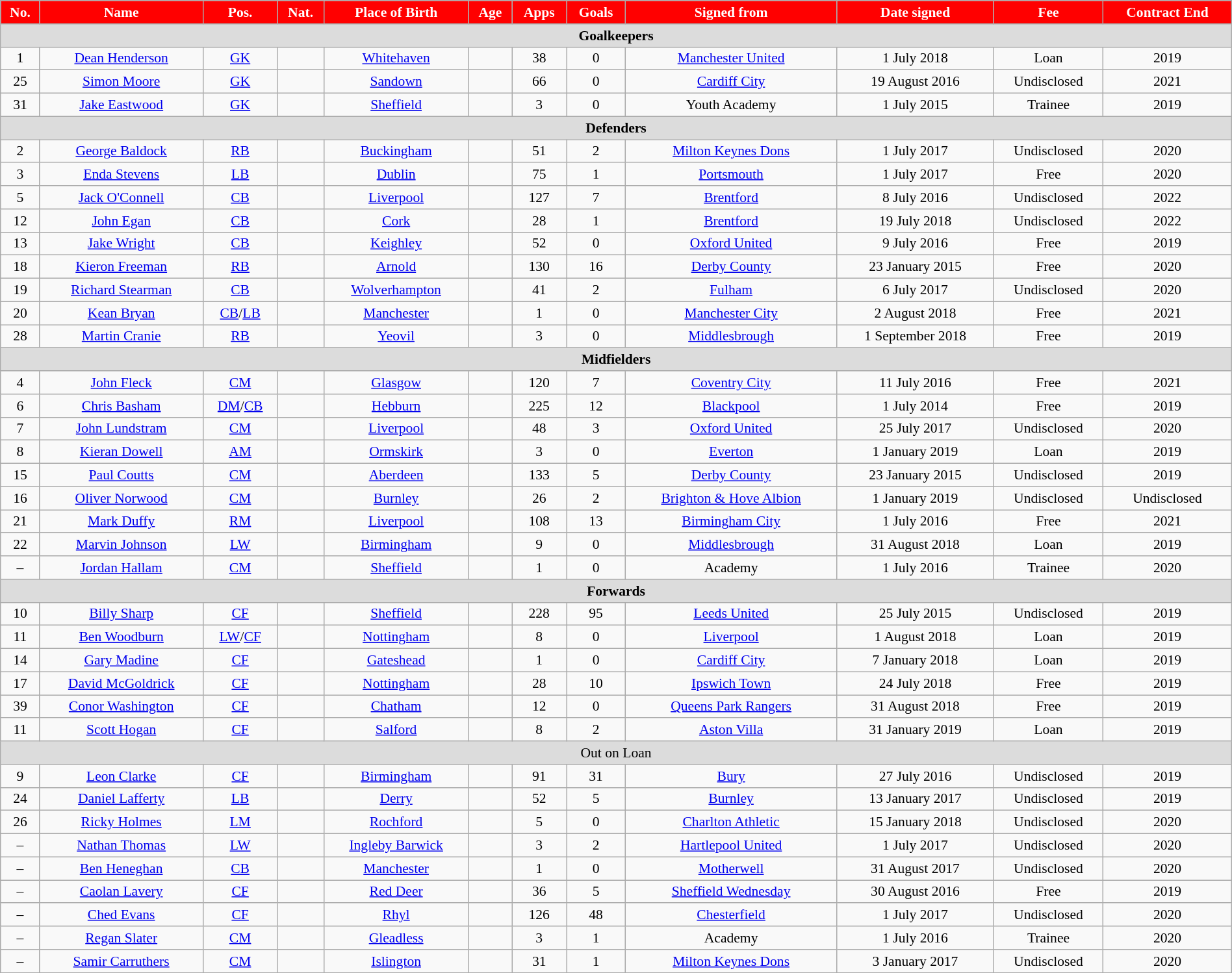<table class="wikitable" style="text-align:center; font-size:90%; width:100%;">
<tr>
<th style="background:#f00; color:white; text-align:center;">No.</th>
<th style="background:#f00; color:white; text-align:center;">Name</th>
<th style="background:#f00; color:white; text-align:center;">Pos.</th>
<th style="background:#f00; color:white; text-align:center;">Nat.</th>
<th style="background:#f00; color:white; text-align:center;">Place of Birth</th>
<th style="background:#f00; color:white; text-align:center;">Age</th>
<th style="background:#f00; color:white; text-align:center;">Apps</th>
<th style="background:#f00; color:white; text-align:center;">Goals</th>
<th style="background:#f00; color:white; text-align:center;">Signed from</th>
<th style="background:#f00; color:white; text-align:center;">Date signed</th>
<th style="background:#f00; color:white; text-align:center;">Fee</th>
<th style="background:#f00; color:white; text-align:center;">Contract End</th>
</tr>
<tr>
<th colspan="12" style="background:#dcdcdc; text-align:center;">Goalkeepers</th>
</tr>
<tr>
<td>1</td>
<td><a href='#'>Dean Henderson</a></td>
<td><a href='#'>GK</a></td>
<td></td>
<td><a href='#'>Whitehaven</a></td>
<td></td>
<td>38</td>
<td>0</td>
<td><a href='#'>Manchester United</a></td>
<td>1 July 2018</td>
<td>Loan</td>
<td>2019</td>
</tr>
<tr>
<td>25</td>
<td><a href='#'>Simon Moore</a></td>
<td><a href='#'>GK</a></td>
<td></td>
<td><a href='#'>Sandown</a></td>
<td></td>
<td>66</td>
<td>0</td>
<td> <a href='#'>Cardiff City</a></td>
<td>19 August 2016</td>
<td>Undisclosed</td>
<td>2021</td>
</tr>
<tr>
<td>31</td>
<td><a href='#'>Jake Eastwood</a></td>
<td><a href='#'>GK</a></td>
<td></td>
<td><a href='#'>Sheffield</a></td>
<td></td>
<td>3</td>
<td>0</td>
<td>Youth Academy</td>
<td>1 July 2015</td>
<td>Trainee</td>
<td>2019</td>
</tr>
<tr>
<th colspan="12" style="background:#dcdcdc; text-align:center;">Defenders</th>
</tr>
<tr>
<td>2</td>
<td><a href='#'>George Baldock</a></td>
<td><a href='#'>RB</a></td>
<td></td>
<td><a href='#'>Buckingham</a></td>
<td></td>
<td>51</td>
<td>2</td>
<td><a href='#'>Milton Keynes Dons</a></td>
<td>1 July 2017</td>
<td>Undisclosed</td>
<td>2020</td>
</tr>
<tr>
<td>3</td>
<td><a href='#'>Enda Stevens</a></td>
<td><a href='#'>LB</a></td>
<td></td>
<td><a href='#'>Dublin</a></td>
<td></td>
<td>75</td>
<td>1</td>
<td><a href='#'>Portsmouth</a></td>
<td>1 July 2017</td>
<td>Free</td>
<td>2020</td>
</tr>
<tr>
<td>5</td>
<td><a href='#'>Jack O'Connell</a></td>
<td><a href='#'>CB</a></td>
<td></td>
<td><a href='#'>Liverpool</a></td>
<td></td>
<td>127</td>
<td>7</td>
<td><a href='#'>Brentford</a></td>
<td>8 July 2016</td>
<td>Undisclosed</td>
<td>2022</td>
</tr>
<tr>
<td>12</td>
<td><a href='#'>John Egan</a></td>
<td><a href='#'>CB</a></td>
<td></td>
<td><a href='#'>Cork</a></td>
<td></td>
<td>28</td>
<td>1</td>
<td><a href='#'>Brentford</a></td>
<td>19 July 2018</td>
<td>Undisclosed</td>
<td>2022</td>
</tr>
<tr>
<td>13</td>
<td><a href='#'>Jake Wright</a></td>
<td><a href='#'>CB</a></td>
<td></td>
<td><a href='#'>Keighley</a></td>
<td></td>
<td>52</td>
<td>0</td>
<td><a href='#'>Oxford United</a></td>
<td>9 July 2016</td>
<td>Free</td>
<td>2019</td>
</tr>
<tr>
<td>18</td>
<td><a href='#'>Kieron Freeman</a></td>
<td><a href='#'>RB</a></td>
<td></td>
<td><a href='#'>Arnold</a></td>
<td></td>
<td>130</td>
<td>16</td>
<td><a href='#'>Derby County</a></td>
<td>23 January 2015</td>
<td>Free</td>
<td>2020</td>
</tr>
<tr>
<td>19</td>
<td><a href='#'>Richard Stearman</a></td>
<td><a href='#'>CB</a></td>
<td></td>
<td><a href='#'>Wolverhampton</a></td>
<td></td>
<td>41</td>
<td>2</td>
<td><a href='#'>Fulham</a></td>
<td>6 July 2017</td>
<td>Undisclosed</td>
<td>2020</td>
</tr>
<tr>
<td>20</td>
<td><a href='#'>Kean Bryan</a></td>
<td><a href='#'>CB</a>/<a href='#'>LB</a></td>
<td></td>
<td><a href='#'>Manchester</a></td>
<td></td>
<td>1</td>
<td>0</td>
<td><a href='#'>Manchester City</a></td>
<td>2 August 2018</td>
<td>Free</td>
<td>2021</td>
</tr>
<tr>
<td>28</td>
<td><a href='#'>Martin Cranie</a></td>
<td><a href='#'>RB</a></td>
<td></td>
<td><a href='#'>Yeovil</a></td>
<td></td>
<td>3</td>
<td>0</td>
<td><a href='#'>Middlesbrough</a></td>
<td>1 September 2018</td>
<td>Free</td>
<td>2019</td>
</tr>
<tr>
<th colspan="12" style="background:#dcdcdc; text-align:center;">Midfielders</th>
</tr>
<tr>
<td>4</td>
<td><a href='#'>John Fleck</a></td>
<td><a href='#'>CM</a></td>
<td></td>
<td><a href='#'>Glasgow</a></td>
<td></td>
<td>120</td>
<td>7</td>
<td><a href='#'>Coventry City</a></td>
<td>11 July 2016</td>
<td>Free</td>
<td>2021</td>
</tr>
<tr>
<td>6</td>
<td><a href='#'>Chris Basham</a></td>
<td><a href='#'>DM</a>/<a href='#'>CB</a></td>
<td></td>
<td><a href='#'>Hebburn</a></td>
<td></td>
<td>225</td>
<td>12</td>
<td><a href='#'>Blackpool</a></td>
<td>1 July 2014</td>
<td>Free</td>
<td>2019</td>
</tr>
<tr>
<td>7</td>
<td><a href='#'>John Lundstram</a></td>
<td><a href='#'>CM</a></td>
<td></td>
<td><a href='#'>Liverpool</a></td>
<td></td>
<td>48</td>
<td>3</td>
<td><a href='#'>Oxford United</a></td>
<td>25 July 2017</td>
<td>Undisclosed</td>
<td>2020</td>
</tr>
<tr>
<td>8</td>
<td><a href='#'>Kieran Dowell</a></td>
<td><a href='#'>AM</a></td>
<td></td>
<td><a href='#'>Ormskirk</a></td>
<td></td>
<td>3</td>
<td>0</td>
<td><a href='#'>Everton</a></td>
<td>1 January 2019</td>
<td>Loan</td>
<td>2019</td>
</tr>
<tr>
<td>15</td>
<td><a href='#'>Paul Coutts</a></td>
<td><a href='#'>CM</a></td>
<td></td>
<td><a href='#'>Aberdeen</a></td>
<td></td>
<td>133</td>
<td>5</td>
<td><a href='#'>Derby County</a></td>
<td>23 January 2015</td>
<td>Undisclosed</td>
<td>2019</td>
</tr>
<tr>
<td>16</td>
<td><a href='#'>Oliver Norwood</a></td>
<td><a href='#'>CM</a></td>
<td></td>
<td><a href='#'>Burnley</a></td>
<td></td>
<td>26</td>
<td>2</td>
<td><a href='#'>Brighton & Hove Albion</a></td>
<td>1 January 2019</td>
<td>Undisclosed</td>
<td>Undisclosed</td>
</tr>
<tr>
<td>21</td>
<td><a href='#'>Mark Duffy</a></td>
<td><a href='#'>RM</a></td>
<td></td>
<td><a href='#'>Liverpool</a></td>
<td></td>
<td>108</td>
<td>13</td>
<td><a href='#'>Birmingham City</a></td>
<td>1 July 2016</td>
<td>Free</td>
<td>2021</td>
</tr>
<tr>
<td>22</td>
<td><a href='#'>Marvin Johnson</a></td>
<td><a href='#'>LW</a></td>
<td></td>
<td><a href='#'>Birmingham</a></td>
<td></td>
<td>9</td>
<td>0</td>
<td><a href='#'>Middlesbrough</a></td>
<td>31 August 2018</td>
<td>Loan</td>
<td>2019</td>
</tr>
<tr>
<td>–</td>
<td><a href='#'>Jordan Hallam</a></td>
<td><a href='#'>CM</a></td>
<td></td>
<td><a href='#'>Sheffield</a></td>
<td></td>
<td>1</td>
<td>0</td>
<td>Academy</td>
<td>1 July 2016</td>
<td>Trainee</td>
<td>2020</td>
</tr>
<tr>
<th colspan="12" style="background:#dcdcdc; text-align:center;">Forwards</th>
</tr>
<tr>
<td>10</td>
<td><a href='#'>Billy Sharp</a></td>
<td><a href='#'>CF</a></td>
<td></td>
<td><a href='#'>Sheffield</a></td>
<td></td>
<td>228</td>
<td>95</td>
<td><a href='#'>Leeds United</a></td>
<td>25 July 2015</td>
<td>Undisclosed</td>
<td>2019</td>
</tr>
<tr>
<td>11</td>
<td><a href='#'>Ben Woodburn</a></td>
<td><a href='#'>LW</a>/<a href='#'>CF</a></td>
<td></td>
<td><a href='#'>Nottingham</a></td>
<td></td>
<td>8</td>
<td>0</td>
<td><a href='#'>Liverpool</a></td>
<td>1 August 2018</td>
<td>Loan</td>
<td>2019</td>
</tr>
<tr>
<td>14</td>
<td><a href='#'>Gary Madine</a></td>
<td><a href='#'>CF</a></td>
<td></td>
<td><a href='#'>Gateshead</a></td>
<td></td>
<td>1</td>
<td>0</td>
<td><a href='#'>Cardiff City</a></td>
<td>7 January 2018</td>
<td>Loan</td>
<td>2019</td>
</tr>
<tr>
<td>17</td>
<td><a href='#'>David McGoldrick</a></td>
<td><a href='#'>CF</a></td>
<td></td>
<td><a href='#'>Nottingham</a></td>
<td></td>
<td>28</td>
<td>10</td>
<td><a href='#'>Ipswich Town</a></td>
<td>24 July 2018</td>
<td>Free</td>
<td>2019</td>
</tr>
<tr>
<td>39</td>
<td><a href='#'>Conor Washington</a></td>
<td><a href='#'>CF</a></td>
<td></td>
<td><a href='#'>Chatham</a></td>
<td></td>
<td>12</td>
<td>0</td>
<td><a href='#'>Queens Park Rangers</a></td>
<td>31 August 2018</td>
<td>Free</td>
<td>2019</td>
</tr>
<tr>
<td>11</td>
<td><a href='#'>Scott Hogan</a></td>
<td><a href='#'>CF</a></td>
<td></td>
<td><a href='#'>Salford</a></td>
<td></td>
<td>8</td>
<td>2</td>
<td><a href='#'>Aston Villa</a></td>
<td>31 January 2019</td>
<td>Loan</td>
<td>2019</td>
</tr>
<tr>
<td colspan="12" style="background:#dcdcdc; text-align:center;">Out on Loan</td>
</tr>
<tr>
<td>9</td>
<td><a href='#'>Leon Clarke</a></td>
<td><a href='#'>CF</a></td>
<td></td>
<td><a href='#'>Birmingham</a></td>
<td></td>
<td>91</td>
<td>31</td>
<td><a href='#'>Bury</a></td>
<td>27 July 2016</td>
<td>Undisclosed</td>
<td>2019</td>
</tr>
<tr>
<td>24</td>
<td><a href='#'>Daniel Lafferty</a></td>
<td><a href='#'>LB</a></td>
<td></td>
<td><a href='#'>Derry</a></td>
<td></td>
<td>52</td>
<td>5</td>
<td><a href='#'>Burnley</a></td>
<td>13 January 2017</td>
<td>Undisclosed</td>
<td>2019</td>
</tr>
<tr>
<td>26</td>
<td><a href='#'>Ricky Holmes</a></td>
<td><a href='#'>LM</a></td>
<td></td>
<td><a href='#'>Rochford</a></td>
<td></td>
<td>5</td>
<td>0</td>
<td><a href='#'>Charlton Athletic</a></td>
<td>15 January 2018</td>
<td>Undisclosed</td>
<td>2020</td>
</tr>
<tr>
<td>–</td>
<td><a href='#'>Nathan Thomas</a></td>
<td><a href='#'>LW</a></td>
<td></td>
<td><a href='#'>Ingleby Barwick</a></td>
<td></td>
<td>3</td>
<td>2</td>
<td><a href='#'>Hartlepool United</a></td>
<td>1 July 2017</td>
<td>Undisclosed</td>
<td>2020</td>
</tr>
<tr>
<td>–</td>
<td><a href='#'>Ben Heneghan</a></td>
<td><a href='#'>CB</a></td>
<td></td>
<td><a href='#'>Manchester</a></td>
<td></td>
<td>1</td>
<td>0</td>
<td><a href='#'>Motherwell</a></td>
<td>31 August 2017</td>
<td>Undisclosed</td>
<td>2020</td>
</tr>
<tr>
<td>–</td>
<td><a href='#'>Caolan Lavery</a></td>
<td><a href='#'>CF</a></td>
<td></td>
<td><a href='#'>Red Deer</a></td>
<td></td>
<td>36</td>
<td>5</td>
<td><a href='#'>Sheffield Wednesday</a></td>
<td>30 August 2016</td>
<td>Free</td>
<td>2019</td>
</tr>
<tr>
<td>–</td>
<td><a href='#'>Ched Evans</a></td>
<td><a href='#'>CF</a></td>
<td></td>
<td><a href='#'>Rhyl</a></td>
<td></td>
<td>126</td>
<td>48</td>
<td><a href='#'>Chesterfield</a></td>
<td>1 July 2017</td>
<td>Undisclosed</td>
<td>2020</td>
</tr>
<tr>
<td>–</td>
<td><a href='#'>Regan Slater</a></td>
<td><a href='#'>CM</a></td>
<td></td>
<td><a href='#'>Gleadless</a></td>
<td></td>
<td>3</td>
<td>1</td>
<td>Academy</td>
<td>1 July 2016</td>
<td>Trainee</td>
<td>2020</td>
</tr>
<tr>
<td>–</td>
<td><a href='#'>Samir Carruthers</a></td>
<td><a href='#'>CM</a></td>
<td></td>
<td><a href='#'>Islington</a></td>
<td></td>
<td>31</td>
<td>1</td>
<td><a href='#'>Milton Keynes Dons</a></td>
<td>3 January 2017</td>
<td>Undisclosed</td>
<td>2020</td>
</tr>
<tr>
</tr>
</table>
